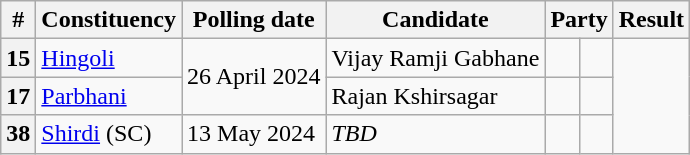<table class="wikitable sortable">
<tr>
<th>#</th>
<th>Constituency</th>
<th>Polling date</th>
<th>Candidate</th>
<th colspan=2>Party</th>
<th>Result</th>
</tr>
<tr>
<th>15</th>
<td><a href='#'>Hingoli</a></td>
<td rowspan="2">26 April 2024</td>
<td>Vijay Ramji Gabhane</td>
<td></td>
<td></td>
</tr>
<tr>
<th>17</th>
<td><a href='#'>Parbhani</a></td>
<td>Rajan Kshirsagar</td>
<td></td>
<td></td>
</tr>
<tr>
<th>38</th>
<td><a href='#'>Shirdi</a> (SC)</td>
<td>13 May 2024</td>
<td><em>TBD</em></td>
<td></td>
<td></td>
</tr>
</table>
